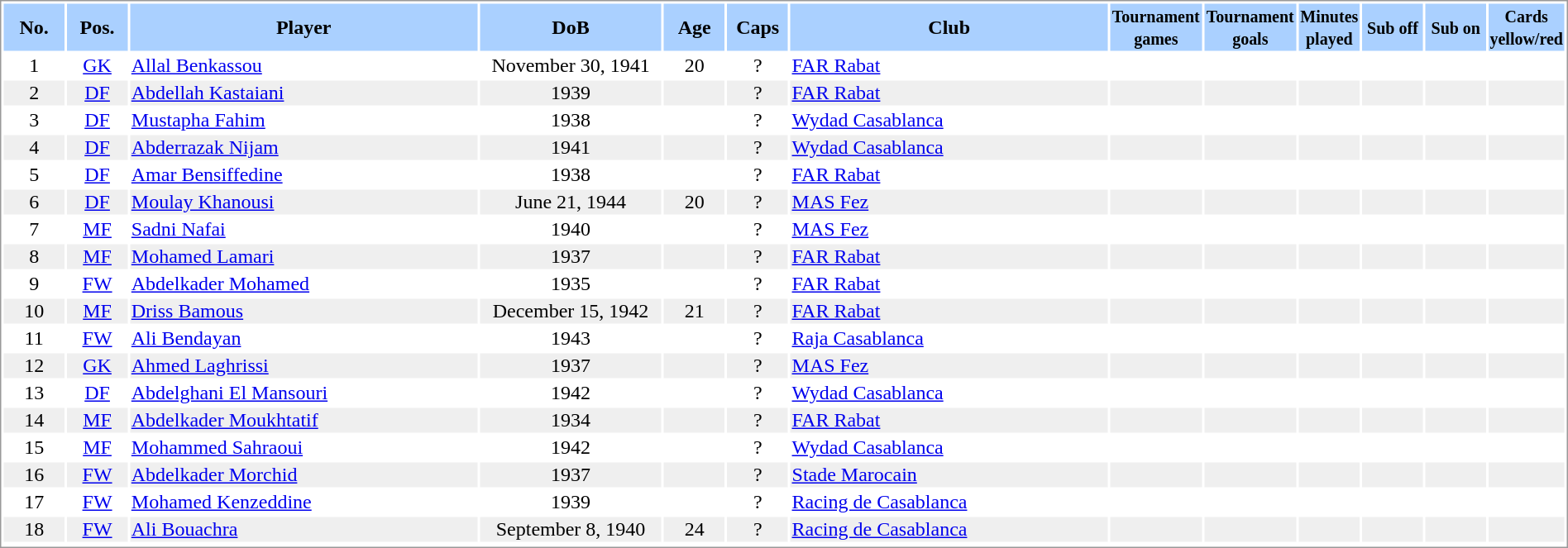<table border="0" width="100%" style="border: 1px solid #999; background-color:#FFFFFF; text-align:center">
<tr align="center" bgcolor="#AAD0FF">
<th width=4%>No.</th>
<th width=4%>Pos.</th>
<th width=23%>Player</th>
<th width=12%>DoB</th>
<th width=4%>Age</th>
<th width=4%>Caps</th>
<th width=21%>Club</th>
<th width=6%><small>Tournament<br>games</small></th>
<th width=6%><small>Tournament<br>goals</small></th>
<th width=4%><small>Minutes<br>played</small></th>
<th width=4%><small>Sub off</small></th>
<th width=4%><small>Sub on</small></th>
<th width=4%><small>Cards<br>yellow/red</small></th>
</tr>
<tr>
<td>1</td>
<td><a href='#'>GK</a></td>
<td align="left"><a href='#'>Allal Benkassou</a></td>
<td>November 30, 1941</td>
<td>20</td>
<td>?</td>
<td align="left"> <a href='#'>FAR Rabat</a></td>
<td></td>
<td></td>
<td></td>
<td></td>
<td></td>
<td></td>
</tr>
<tr bgcolor="#EFEFEF">
<td>2</td>
<td><a href='#'>DF</a></td>
<td align="left"><a href='#'>Abdellah Kastaiani</a></td>
<td>1939</td>
<td></td>
<td>?</td>
<td align="left"> <a href='#'>FAR Rabat</a></td>
<td></td>
<td></td>
<td></td>
<td></td>
<td></td>
<td></td>
</tr>
<tr>
<td>3</td>
<td><a href='#'>DF</a></td>
<td align="left"><a href='#'>Mustapha Fahim</a></td>
<td>1938</td>
<td></td>
<td>?</td>
<td align="left"> <a href='#'>Wydad Casablanca</a></td>
<td></td>
<td></td>
<td></td>
<td></td>
<td></td>
<td></td>
</tr>
<tr bgcolor="#EFEFEF">
<td>4</td>
<td><a href='#'>DF</a></td>
<td align="left"><a href='#'>Abderrazak Nijam</a></td>
<td>1941</td>
<td></td>
<td>?</td>
<td align="left"> <a href='#'>Wydad Casablanca</a></td>
<td></td>
<td></td>
<td></td>
<td></td>
<td></td>
<td></td>
</tr>
<tr>
<td>5</td>
<td><a href='#'>DF</a></td>
<td align="left"><a href='#'>Amar Bensiffedine</a></td>
<td>1938</td>
<td></td>
<td>?</td>
<td align="left"> <a href='#'>FAR Rabat</a></td>
<td></td>
<td></td>
<td></td>
<td></td>
<td></td>
<td></td>
</tr>
<tr bgcolor="#EFEFEF">
<td>6</td>
<td><a href='#'>DF</a></td>
<td align="left"><a href='#'>Moulay Khanousi</a></td>
<td>June 21, 1944</td>
<td>20</td>
<td>?</td>
<td align="left"> <a href='#'>MAS Fez</a></td>
<td></td>
<td></td>
<td></td>
<td></td>
<td></td>
<td></td>
</tr>
<tr>
<td>7</td>
<td><a href='#'>MF</a></td>
<td align="left"><a href='#'>Sadni Nafai</a></td>
<td>1940</td>
<td></td>
<td>?</td>
<td align="left"> <a href='#'>MAS Fez</a></td>
<td></td>
<td></td>
<td></td>
<td></td>
<td></td>
<td></td>
</tr>
<tr bgcolor="#EFEFEF">
<td>8</td>
<td><a href='#'>MF</a></td>
<td align="left"><a href='#'>Mohamed Lamari</a></td>
<td>1937</td>
<td></td>
<td>?</td>
<td align="left"> <a href='#'>FAR Rabat</a></td>
<td></td>
<td></td>
<td></td>
<td></td>
<td></td>
<td></td>
</tr>
<tr>
<td>9</td>
<td><a href='#'>FW</a></td>
<td align="left"><a href='#'>Abdelkader Mohamed</a></td>
<td>1935</td>
<td></td>
<td>?</td>
<td align="left"> <a href='#'>FAR Rabat</a></td>
<td></td>
<td></td>
<td></td>
<td></td>
<td></td>
<td></td>
</tr>
<tr bgcolor="#EFEFEF">
<td>10</td>
<td><a href='#'>MF</a></td>
<td align="left"><a href='#'>Driss Bamous</a></td>
<td>December 15, 1942</td>
<td>21</td>
<td>?</td>
<td align="left"> <a href='#'>FAR Rabat</a></td>
<td></td>
<td></td>
<td></td>
<td></td>
<td></td>
<td></td>
</tr>
<tr>
<td>11</td>
<td><a href='#'>FW</a></td>
<td align="left"><a href='#'>Ali Bendayan</a></td>
<td>1943</td>
<td></td>
<td>?</td>
<td align="left"> <a href='#'>Raja Casablanca</a></td>
<td></td>
<td></td>
<td></td>
<td></td>
<td></td>
<td></td>
</tr>
<tr bgcolor="#EFEFEF">
<td>12</td>
<td><a href='#'>GK</a></td>
<td align="left"><a href='#'>Ahmed Laghrissi</a></td>
<td>1937</td>
<td></td>
<td>?</td>
<td align="left"> <a href='#'>MAS Fez</a></td>
<td></td>
<td></td>
<td></td>
<td></td>
<td></td>
<td></td>
</tr>
<tr>
<td>13</td>
<td><a href='#'>DF</a></td>
<td align="left"><a href='#'>Abdelghani El Mansouri</a></td>
<td>1942</td>
<td></td>
<td>?</td>
<td align="left"> <a href='#'>Wydad Casablanca</a></td>
<td></td>
<td></td>
<td></td>
<td></td>
<td></td>
<td></td>
</tr>
<tr bgcolor="#EFEFEF">
<td>14</td>
<td><a href='#'>MF</a></td>
<td align="left"><a href='#'>Abdelkader Moukhtatif</a></td>
<td>1934</td>
<td></td>
<td>?</td>
<td align="left"> <a href='#'>FAR Rabat</a></td>
<td></td>
<td></td>
<td></td>
<td></td>
<td></td>
<td></td>
</tr>
<tr>
<td>15</td>
<td><a href='#'>MF</a></td>
<td align="left"><a href='#'>Mohammed Sahraoui</a></td>
<td>1942</td>
<td></td>
<td>?</td>
<td align="left"> <a href='#'>Wydad Casablanca</a></td>
<td></td>
<td></td>
<td></td>
<td></td>
<td></td>
<td></td>
</tr>
<tr bgcolor="#EFEFEF">
<td>16</td>
<td><a href='#'>FW</a></td>
<td align="left"><a href='#'>Abdelkader Morchid</a></td>
<td>1937</td>
<td></td>
<td>?</td>
<td align="left"> <a href='#'>Stade Marocain</a></td>
<td></td>
<td></td>
<td></td>
<td></td>
<td></td>
<td></td>
</tr>
<tr>
<td>17</td>
<td><a href='#'>FW</a></td>
<td align="left"><a href='#'>Mohamed Kenzeddine</a></td>
<td>1939</td>
<td></td>
<td>?</td>
<td align="left"> <a href='#'>Racing de Casablanca</a></td>
<td></td>
<td></td>
<td></td>
<td></td>
<td></td>
<td></td>
</tr>
<tr bgcolor="#EFEFEF">
<td>18</td>
<td><a href='#'>FW</a></td>
<td align="left"><a href='#'>Ali Bouachra</a></td>
<td>September 8, 1940</td>
<td>24</td>
<td>?</td>
<td align="left"> <a href='#'>Racing de Casablanca</a></td>
<td></td>
<td></td>
<td></td>
<td></td>
<td></td>
<td></td>
</tr>
<tr>
</tr>
</table>
